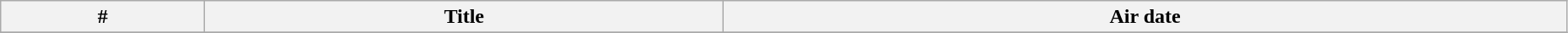<table class="wikitable" width="98%">
<tr>
<th>#</th>
<th>Title</th>
<th>Air date</th>
</tr>
<tr>
</tr>
</table>
